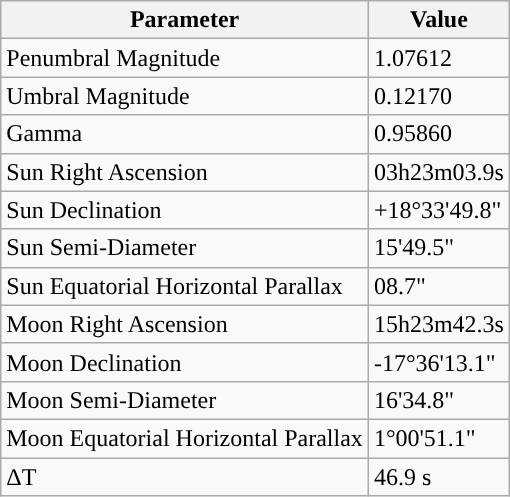<table class="wikitable">
<tr>
<th>Parameter</th>
<th>Value</th>
</tr>
<tr>
<td>Penumbral Magnitude</td>
<td>1.07612</td>
</tr>
<tr>
<td>Umbral Magnitude</td>
<td>0.12170</td>
</tr>
<tr>
<td>Gamma</td>
<td>0.95860</td>
</tr>
<tr>
<td>Sun Right Ascension</td>
<td>03h23m03.9s</td>
</tr>
<tr>
<td>Sun Declination</td>
<td>+18°33'49.8"</td>
</tr>
<tr>
<td>Sun Semi-Diameter</td>
<td>15'49.5"</td>
</tr>
<tr>
<td>Sun Equatorial Horizontal Parallax</td>
<td>08.7"</td>
</tr>
<tr>
<td>Moon Right Ascension</td>
<td>15h23m42.3s</td>
</tr>
<tr>
<td>Moon Declination</td>
<td>-17°36'13.1"</td>
</tr>
<tr>
<td>Moon Semi-Diameter</td>
<td>16'34.8"</td>
</tr>
<tr>
<td>Moon Equatorial Horizontal Parallax</td>
<td>1°00'51.1"</td>
</tr>
<tr>
<td>ΔT</td>
<td>46.9 s</td>
</tr>
</table>
